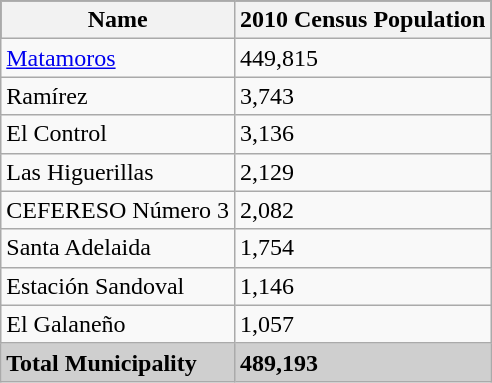<table class="wikitable">
<tr style="background:#000000; color:black;">
<th><strong>Name</strong></th>
<th><strong>2010 Census Population</strong></th>
</tr>
<tr>
<td><a href='#'>Matamoros</a></td>
<td>449,815</td>
</tr>
<tr>
<td>Ramírez</td>
<td>3,743</td>
</tr>
<tr>
<td>El Control</td>
<td>3,136</td>
</tr>
<tr>
<td>Las Higuerillas</td>
<td>2,129</td>
</tr>
<tr>
<td>CEFERESO Número 3</td>
<td>2,082</td>
</tr>
<tr>
<td>Santa Adelaida</td>
<td>1,754</td>
</tr>
<tr>
<td>Estación Sandoval</td>
<td>1,146</td>
</tr>
<tr>
<td>El Galaneño</td>
<td>1,057</td>
</tr>
<tr style="background:#CFCFCF;">
<td><strong>Total Municipality</strong></td>
<td><strong>489,193</strong></td>
</tr>
</table>
